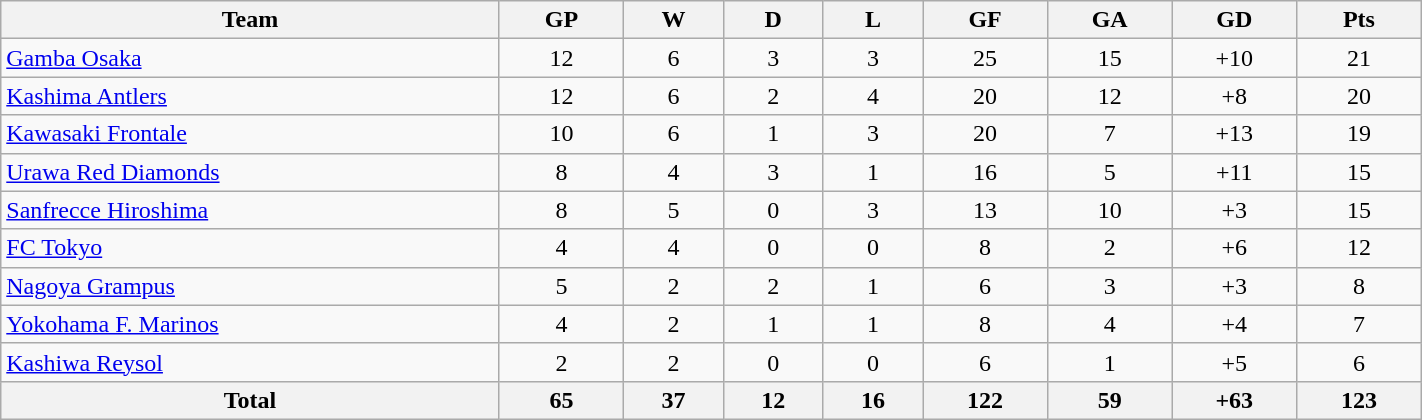<table width=75% class="wikitable sortable" style="text-align:center">
<tr>
<th width=20%>Team</th>
<th width=5%>GP</th>
<th width=4%>W</th>
<th width=4%>D</th>
<th width=4%>L</th>
<th width=5%>GF</th>
<th width=5%>GA</th>
<th width=5%>GD</th>
<th width=5%>Pts</th>
</tr>
<tr>
<td align=left> <a href='#'>Gamba Osaka</a></td>
<td>12</td>
<td>6</td>
<td>3</td>
<td>3</td>
<td>25</td>
<td>15</td>
<td>+10</td>
<td>21</td>
</tr>
<tr>
<td align=left> <a href='#'>Kashima Antlers</a></td>
<td>12</td>
<td>6</td>
<td>2</td>
<td>4</td>
<td>20</td>
<td>12</td>
<td>+8</td>
<td>20</td>
</tr>
<tr>
<td align=left> <a href='#'>Kawasaki Frontale</a></td>
<td>10</td>
<td>6</td>
<td>1</td>
<td>3</td>
<td>20</td>
<td>7</td>
<td>+13</td>
<td>19</td>
</tr>
<tr>
<td align=left> <a href='#'>Urawa Red Diamonds</a></td>
<td>8</td>
<td>4</td>
<td>3</td>
<td>1</td>
<td>16</td>
<td>5</td>
<td>+11</td>
<td>15</td>
</tr>
<tr>
<td align=left> <a href='#'>Sanfrecce Hiroshima</a></td>
<td>8</td>
<td>5</td>
<td>0</td>
<td>3</td>
<td>13</td>
<td>10</td>
<td>+3</td>
<td>15</td>
</tr>
<tr>
<td align=left> <a href='#'>FC Tokyo</a></td>
<td>4</td>
<td>4</td>
<td>0</td>
<td>0</td>
<td>8</td>
<td>2</td>
<td>+6</td>
<td>12</td>
</tr>
<tr>
<td align=left> <a href='#'>Nagoya Grampus</a></td>
<td>5</td>
<td>2</td>
<td>2</td>
<td>1</td>
<td>6</td>
<td>3</td>
<td>+3</td>
<td>8</td>
</tr>
<tr>
<td align=left> <a href='#'>Yokohama F. Marinos</a></td>
<td>4</td>
<td>2</td>
<td>1</td>
<td>1</td>
<td>8</td>
<td>4</td>
<td>+4</td>
<td>7</td>
</tr>
<tr>
<td align=left> <a href='#'>Kashiwa Reysol</a></td>
<td>2</td>
<td>2</td>
<td>0</td>
<td>0</td>
<td>6</td>
<td>1</td>
<td>+5</td>
<td>6</td>
</tr>
<tr style="font-weight:bold">
<th>Total</th>
<th>65</th>
<th>37</th>
<th>12</th>
<th>16</th>
<th>122</th>
<th>59</th>
<th>+63</th>
<th>123</th>
</tr>
</table>
